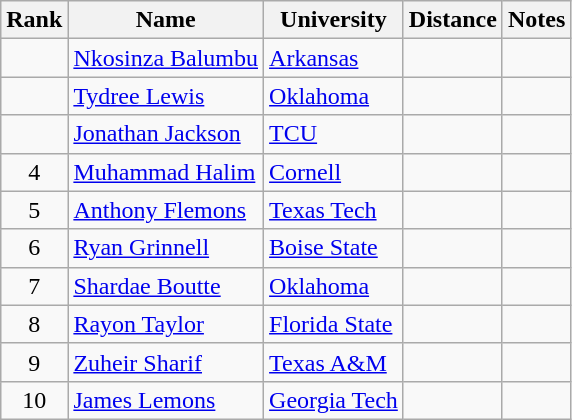<table class="wikitable sortable" style="text-align:center">
<tr>
<th>Rank</th>
<th>Name</th>
<th>University</th>
<th>Distance</th>
<th>Notes</th>
</tr>
<tr>
<td></td>
<td align=left><a href='#'>Nkosinza Balumbu</a></td>
<td align="left"><a href='#'>Arkansas</a></td>
<td></td>
<td></td>
</tr>
<tr>
<td></td>
<td align=left><a href='#'>Tydree Lewis</a></td>
<td align="left"><a href='#'>Oklahoma</a></td>
<td></td>
<td></td>
</tr>
<tr>
<td></td>
<td align=left><a href='#'>Jonathan Jackson</a></td>
<td align="left"><a href='#'>TCU</a></td>
<td></td>
<td></td>
</tr>
<tr>
<td>4</td>
<td align=left><a href='#'>Muhammad Halim</a></td>
<td align=left><a href='#'>Cornell</a></td>
<td></td>
<td></td>
</tr>
<tr>
<td>5</td>
<td align=left><a href='#'>Anthony Flemons</a></td>
<td align="left"><a href='#'>Texas Tech</a></td>
<td></td>
<td></td>
</tr>
<tr>
<td>6</td>
<td align=left><a href='#'>Ryan Grinnell</a></td>
<td align="left"><a href='#'>Boise State</a></td>
<td></td>
<td></td>
</tr>
<tr>
<td>7</td>
<td align=left><a href='#'>Shardae Boutte</a></td>
<td align="left"><a href='#'>Oklahoma</a></td>
<td></td>
<td></td>
</tr>
<tr>
<td>8</td>
<td align=left><a href='#'>Rayon Taylor</a></td>
<td align="left"><a href='#'>Florida State</a></td>
<td></td>
<td></td>
</tr>
<tr>
<td>9</td>
<td align=left><a href='#'>Zuheir Sharif</a></td>
<td align="left"><a href='#'>Texas A&M</a></td>
<td></td>
<td></td>
</tr>
<tr>
<td>10</td>
<td align=left><a href='#'>James Lemons</a></td>
<td align="left"><a href='#'>Georgia Tech</a></td>
<td></td>
<td></td>
</tr>
</table>
